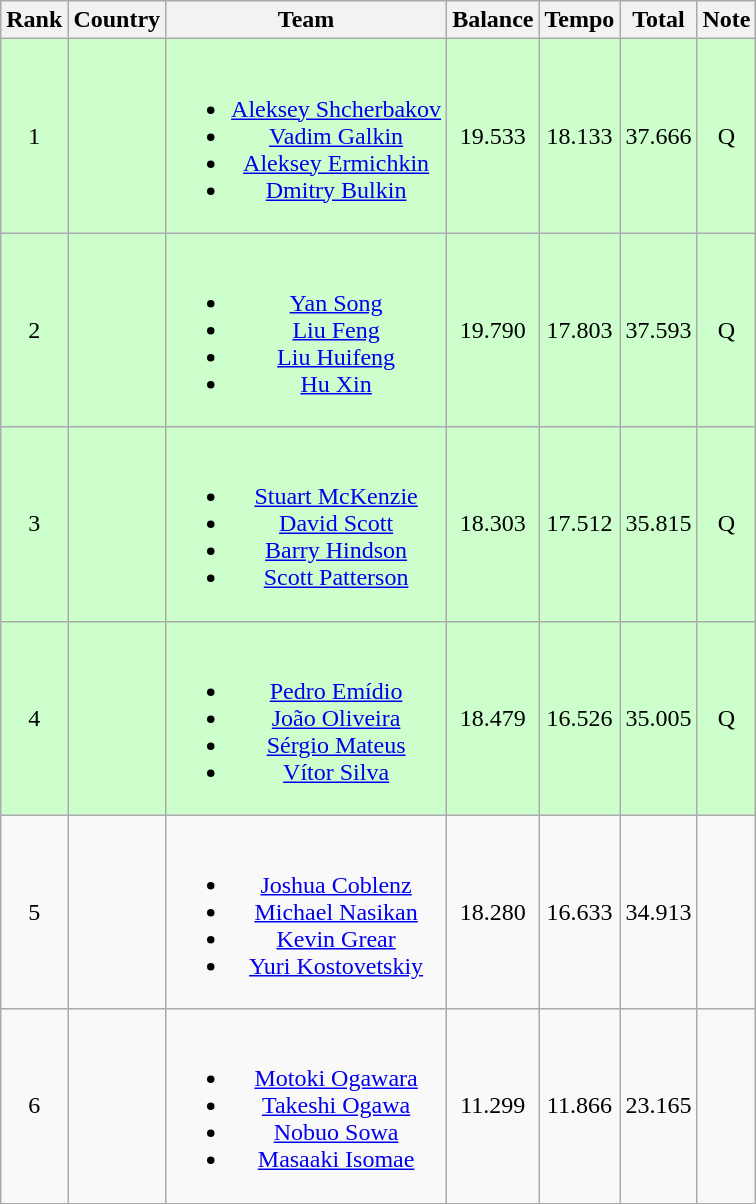<table class="wikitable sortable" style="text-align:center">
<tr>
<th scope=col>Rank</th>
<th scope=col>Country</th>
<th scope=col>Team</th>
<th scope=col>Balance</th>
<th scope=col>Tempo</th>
<th scope=col>Total</th>
<th>Note</th>
</tr>
<tr bgcolor=ccffcc>
<td>1</td>
<td align=left></td>
<td><br><ul><li><a href='#'>Aleksey Shcherbakov</a></li><li><a href='#'>Vadim Galkin</a></li><li><a href='#'>Aleksey Ermichkin</a></li><li><a href='#'>Dmitry Bulkin</a></li></ul></td>
<td>19.533</td>
<td>18.133</td>
<td>37.666</td>
<td>Q</td>
</tr>
<tr bgcolor=ccffcc>
<td>2</td>
<td align=left></td>
<td><br><ul><li><a href='#'>Yan Song</a></li><li><a href='#'>Liu Feng</a></li><li><a href='#'>Liu Huifeng</a></li><li><a href='#'>Hu Xin</a></li></ul></td>
<td>19.790</td>
<td>17.803</td>
<td>37.593</td>
<td>Q</td>
</tr>
<tr bgcolor=ccffcc>
<td>3</td>
<td align=left></td>
<td><br><ul><li><a href='#'>Stuart McKenzie</a></li><li><a href='#'>David Scott</a></li><li><a href='#'>Barry Hindson</a></li><li><a href='#'>Scott Patterson</a></li></ul></td>
<td>18.303</td>
<td>17.512</td>
<td>35.815</td>
<td>Q</td>
</tr>
<tr bgcolor=ccffcc>
<td>4</td>
<td align=left></td>
<td><br><ul><li><a href='#'>Pedro Emídio</a></li><li><a href='#'>João Oliveira</a></li><li><a href='#'>Sérgio Mateus</a></li><li><a href='#'>Vítor Silva</a></li></ul></td>
<td>18.479</td>
<td>16.526</td>
<td>35.005</td>
<td>Q</td>
</tr>
<tr>
<td>5</td>
<td align=left></td>
<td><br><ul><li><a href='#'>Joshua Coblenz</a></li><li><a href='#'>Michael Nasikan</a></li><li><a href='#'>Kevin Grear</a></li><li><a href='#'>Yuri Kostovetskiy</a></li></ul></td>
<td>18.280</td>
<td>16.633</td>
<td>34.913</td>
<td></td>
</tr>
<tr>
<td>6</td>
<td align=left></td>
<td><br><ul><li><a href='#'>Motoki Ogawara</a></li><li><a href='#'>Takeshi Ogawa</a></li><li><a href='#'>Nobuo Sowa</a></li><li><a href='#'>Masaaki Isomae</a></li></ul></td>
<td>11.299</td>
<td>11.866</td>
<td>23.165</td>
<td></td>
</tr>
</table>
